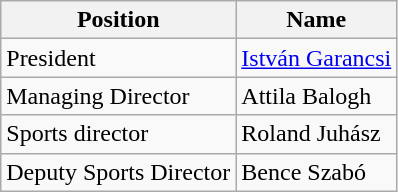<table class="wikitable">
<tr>
<th>Position</th>
<th>Name</th>
</tr>
<tr>
<td>President</td>
<td> <a href='#'>István Garancsi</a></td>
</tr>
<tr>
<td>Managing Director</td>
<td> Attila Balogh</td>
</tr>
<tr>
<td>Sports director</td>
<td> Roland Juhász</td>
</tr>
<tr>
<td>Deputy Sports Director</td>
<td> Bence Szabó</td>
</tr>
</table>
